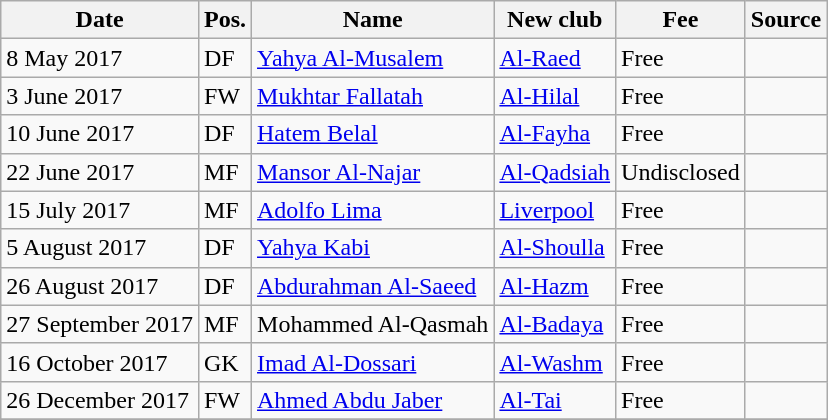<table class="wikitable" style="text-align:left">
<tr>
<th>Date</th>
<th>Pos.</th>
<th>Name</th>
<th>New club</th>
<th>Fee</th>
<th>Source</th>
</tr>
<tr>
<td>8 May 2017</td>
<td>DF</td>
<td> <a href='#'>Yahya Al-Musalem</a></td>
<td> <a href='#'>Al-Raed</a></td>
<td>Free</td>
<td></td>
</tr>
<tr>
<td>3 June 2017</td>
<td>FW</td>
<td> <a href='#'>Mukhtar Fallatah</a></td>
<td> <a href='#'>Al-Hilal</a></td>
<td>Free</td>
<td></td>
</tr>
<tr>
<td>10 June 2017</td>
<td>DF</td>
<td> <a href='#'>Hatem Belal</a></td>
<td> <a href='#'>Al-Fayha</a></td>
<td>Free</td>
<td></td>
</tr>
<tr>
<td>22 June 2017</td>
<td>MF</td>
<td> <a href='#'>Mansor Al-Najar</a></td>
<td> <a href='#'>Al-Qadsiah</a></td>
<td>Undisclosed</td>
<td></td>
</tr>
<tr>
<td>15 July 2017</td>
<td>MF</td>
<td> <a href='#'>Adolfo Lima</a></td>
<td> <a href='#'>Liverpool</a></td>
<td>Free</td>
<td></td>
</tr>
<tr>
<td>5 August 2017</td>
<td>DF</td>
<td> <a href='#'>Yahya Kabi</a></td>
<td> <a href='#'>Al-Shoulla</a></td>
<td>Free</td>
<td></td>
</tr>
<tr>
<td>26 August 2017</td>
<td>DF</td>
<td> <a href='#'>Abdurahman Al-Saeed</a></td>
<td> <a href='#'>Al-Hazm</a></td>
<td>Free</td>
<td></td>
</tr>
<tr>
<td>27 September 2017</td>
<td>MF</td>
<td> Mohammed Al-Qasmah</td>
<td> <a href='#'>Al-Badaya</a></td>
<td>Free</td>
<td></td>
</tr>
<tr>
<td>16 October 2017</td>
<td>GK</td>
<td> <a href='#'>Imad Al-Dossari</a></td>
<td> <a href='#'>Al-Washm</a></td>
<td>Free</td>
<td></td>
</tr>
<tr>
<td>26 December 2017</td>
<td>FW</td>
<td> <a href='#'>Ahmed Abdu Jaber</a></td>
<td> <a href='#'>Al-Tai</a></td>
<td>Free</td>
<td></td>
</tr>
<tr>
</tr>
</table>
